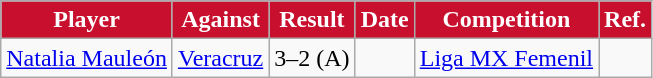<table class="wikitable">
<tr>
<th style=background-color:#C8102E;color:#FFFFFF>Player</th>
<th style=background-color:#C8102E;color:#FFFFFF>Against</th>
<th style=background-color:#C8102E;color:#FFFFFF>Result</th>
<th style=background-color:#C8102E;color:#FFFFFF>Date</th>
<th style=background-color:#C8102E;color:#FFFFFF>Competition</th>
<th style=background-color:#C8102E;color:#FFFFFF>Ref.</th>
</tr>
<tr>
<td> <a href='#'>Natalia Mauleón</a></td>
<td><a href='#'>Veracruz</a></td>
<td>3–2 (A)</td>
<td></td>
<td><a href='#'>Liga MX Femenil</a></td>
<td align=center></td>
</tr>
</table>
